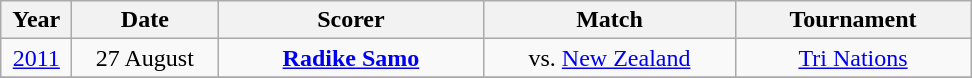<table class="wikitable">
<tr>
<th width=40>Year</th>
<th width=90>Date</th>
<th width=170>Scorer</th>
<th width=160>Match</th>
<th width=150>Tournament</th>
</tr>
<tr>
<td align=center><a href='#'>2011</a></td>
<td align=center>27 August</td>
<td align=center><strong><a href='#'>Radike Samo</a></strong></td>
<td align=center>vs. <a href='#'>New Zealand</a></td>
<td align=center><a href='#'>Tri Nations</a></td>
</tr>
<tr>
</tr>
</table>
